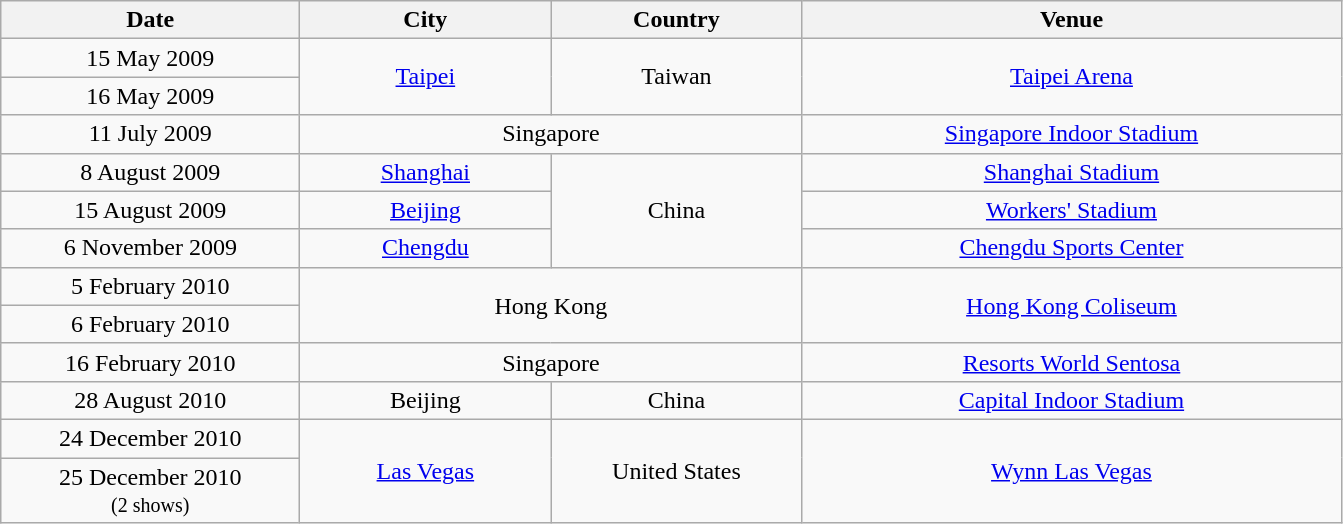<table class="wikitable" style="text-align:center;">
<tr>
<th scope="col" style="width:12em">Date</th>
<th scope="col" style="width:10em">City</th>
<th scope="col" style="width:10em">Country</th>
<th scope="col" style="width:22em">Venue</th>
</tr>
<tr>
<td>15 May 2009</td>
<td rowspan="2"><a href='#'>Taipei</a></td>
<td rowspan="2">Taiwan</td>
<td rowspan="2"><a href='#'>Taipei Arena</a></td>
</tr>
<tr>
<td>16 May 2009</td>
</tr>
<tr>
<td>11 July 2009</td>
<td colspan="2">Singapore</td>
<td><a href='#'>Singapore Indoor Stadium</a></td>
</tr>
<tr>
<td>8 August 2009</td>
<td><a href='#'>Shanghai</a></td>
<td rowspan="3">China</td>
<td><a href='#'>Shanghai Stadium</a></td>
</tr>
<tr>
<td>15 August 2009</td>
<td><a href='#'>Beijing</a></td>
<td><a href='#'>Workers' Stadium</a></td>
</tr>
<tr>
<td>6 November 2009</td>
<td><a href='#'>Chengdu</a></td>
<td><a href='#'>Chengdu Sports Center</a></td>
</tr>
<tr>
<td>5 February 2010</td>
<td colspan="2" rowspan="2">Hong Kong</td>
<td rowspan="2"><a href='#'>Hong Kong Coliseum</a></td>
</tr>
<tr>
<td>6 February 2010</td>
</tr>
<tr>
<td>16 February 2010</td>
<td colspan="2">Singapore</td>
<td><a href='#'>Resorts World Sentosa</a></td>
</tr>
<tr>
<td>28 August 2010</td>
<td>Beijing</td>
<td>China</td>
<td><a href='#'>Capital Indoor Stadium</a></td>
</tr>
<tr>
<td>24 December 2010</td>
<td rowspan="2"><a href='#'>Las Vegas</a></td>
<td rowspan="2">United States</td>
<td rowspan="2"><a href='#'>Wynn Las Vegas</a></td>
</tr>
<tr>
<td>25 December 2010<br><small>(2 shows)</small></td>
</tr>
</table>
